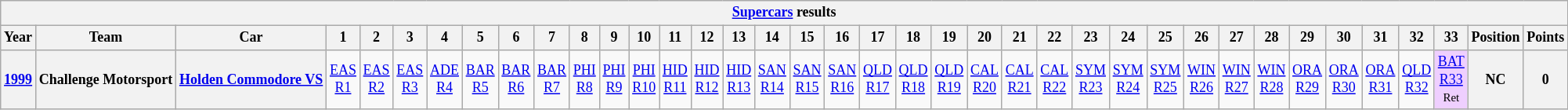<table class="wikitable" style="text-align:center; font-size:75%">
<tr>
<th colspan=43><a href='#'>Supercars</a> results</th>
</tr>
<tr>
<th>Year</th>
<th>Team</th>
<th>Car</th>
<th>1</th>
<th>2</th>
<th>3</th>
<th>4</th>
<th>5</th>
<th>6</th>
<th>7</th>
<th>8</th>
<th>9</th>
<th>10</th>
<th>11</th>
<th>12</th>
<th>13</th>
<th>14</th>
<th>15</th>
<th>16</th>
<th>17</th>
<th>18</th>
<th>19</th>
<th>20</th>
<th>21</th>
<th>22</th>
<th>23</th>
<th>24</th>
<th>25</th>
<th>26</th>
<th>27</th>
<th>28</th>
<th>29</th>
<th>30</th>
<th>31</th>
<th>32</th>
<th>33</th>
<th>Position</th>
<th>Points</th>
</tr>
<tr>
<th><a href='#'>1999</a></th>
<th nowrap>Challenge Motorsport</th>
<th nowrap><a href='#'>Holden Commodore VS</a></th>
<td><a href='#'>EAS <br> R1</a></td>
<td><a href='#'>EAS <br> R2</a></td>
<td><a href='#'>EAS <br> R3</a></td>
<td><a href='#'>ADE <br> R4</a></td>
<td><a href='#'>BAR <br> R5</a></td>
<td><a href='#'>BAR <br> R6</a></td>
<td><a href='#'>BAR <br> R7</a></td>
<td><a href='#'>PHI <br> R8</a></td>
<td><a href='#'>PHI <br> R9</a></td>
<td><a href='#'>PHI <br> R10</a></td>
<td><a href='#'>HID <br> R11</a></td>
<td><a href='#'>HID <br> R12</a></td>
<td><a href='#'>HID <br> R13</a></td>
<td><a href='#'>SAN <br> R14</a></td>
<td><a href='#'>SAN <br> R15</a></td>
<td><a href='#'>SAN <br> R16</a></td>
<td><a href='#'>QLD <br> R17</a></td>
<td><a href='#'>QLD <br> R18</a></td>
<td><a href='#'>QLD <br> R19</a></td>
<td><a href='#'>CAL <br> R20</a></td>
<td><a href='#'>CAL <br> R21</a></td>
<td><a href='#'>CAL <br> R22</a></td>
<td><a href='#'>SYM <br> R23</a></td>
<td><a href='#'>SYM <br> R24</a></td>
<td><a href='#'>SYM <br> R25</a></td>
<td><a href='#'>WIN <br> R26</a></td>
<td><a href='#'>WIN <br> R27</a></td>
<td><a href='#'>WIN <br> R28</a></td>
<td><a href='#'>ORA <br> R29</a></td>
<td><a href='#'>ORA <br> R30</a></td>
<td><a href='#'>ORA <br> R31</a></td>
<td><a href='#'>QLD <br> R32</a></td>
<td style="background:#EFCFFF;"><a href='#'>BAT <br> R33</a><br><small>Ret</small></td>
<th>NC</th>
<th>0</th>
</tr>
</table>
